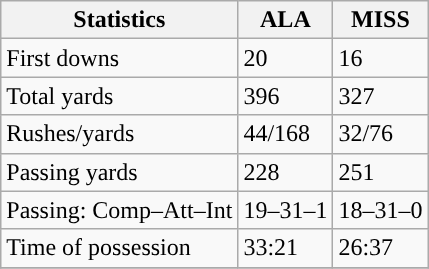<table class="wikitable" style="float: left;">
<tr>
<th>Statistics</th>
<th>ALA</th>
<th>MISS</th>
</tr>
<tr>
<td>First downs</td>
<td>20</td>
<td>16</td>
</tr>
<tr>
<td>Total yards</td>
<td>396</td>
<td>327</td>
</tr>
<tr>
<td>Rushes/yards</td>
<td>44/168</td>
<td>32/76</td>
</tr>
<tr>
<td>Passing yards</td>
<td>228</td>
<td>251</td>
</tr>
<tr>
<td>Passing: Comp–Att–Int</td>
<td>19–31–1</td>
<td>18–31–0</td>
</tr>
<tr>
<td>Time of possession</td>
<td>33:21</td>
<td>26:37</td>
</tr>
<tr>
</tr>
</table>
